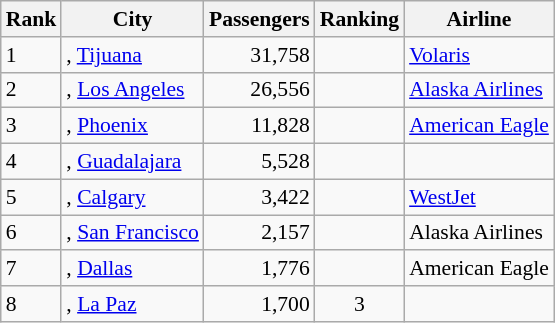<table class="wikitable" style="font-size: 90%" width= align=>
<tr>
<th>Rank</th>
<th>City</th>
<th>Passengers</th>
<th>Ranking</th>
<th>Airline</th>
</tr>
<tr>
<td>1</td>
<td>, <a href='#'>Tijuana</a></td>
<td align="right">31,758</td>
<td align="center"></td>
<td><a href='#'>Volaris</a></td>
</tr>
<tr>
<td>2</td>
<td>, <a href='#'>Los Angeles</a></td>
<td align="right">26,556</td>
<td align="center"></td>
<td><a href='#'>Alaska Airlines</a></td>
</tr>
<tr>
<td>3</td>
<td>, <a href='#'>Phoenix</a></td>
<td align="right">11,828</td>
<td align="center"></td>
<td><a href='#'>American Eagle</a></td>
</tr>
<tr>
<td>4</td>
<td>, <a href='#'>Guadalajara</a></td>
<td align="right">5,528</td>
<td align="center"></td>
<td></td>
</tr>
<tr>
<td>5</td>
<td>, <a href='#'>Calgary</a></td>
<td align="right">3,422</td>
<td align="center"></td>
<td><a href='#'>WestJet</a></td>
</tr>
<tr>
<td>6</td>
<td>, <a href='#'>San Francisco</a></td>
<td align="right">2,157</td>
<td align="center"></td>
<td>Alaska Airlines</td>
</tr>
<tr>
<td>7</td>
<td>, <a href='#'>Dallas</a></td>
<td align="right">1,776</td>
<td align="center"></td>
<td>American Eagle</td>
</tr>
<tr>
<td>8</td>
<td>, <a href='#'>La Paz</a></td>
<td align="right">1,700</td>
<td align="center"> 3</td>
<td></td>
</tr>
</table>
